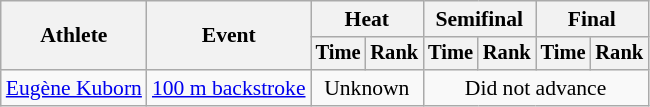<table class=wikitable style="font-size:90%;">
<tr>
<th rowspan=2>Athlete</th>
<th rowspan=2>Event</th>
<th colspan=2>Heat</th>
<th colspan=2>Semifinal</th>
<th colspan=2>Final</th>
</tr>
<tr style="font-size:95%">
<th>Time</th>
<th>Rank</th>
<th>Time</th>
<th>Rank</th>
<th>Time</th>
<th>Rank</th>
</tr>
<tr align=center>
<td align=left><a href='#'>Eugène Kuborn</a></td>
<td align=left><a href='#'>100 m backstroke</a></td>
<td colspan=2>Unknown</td>
<td colspan=4>Did not advance</td>
</tr>
</table>
